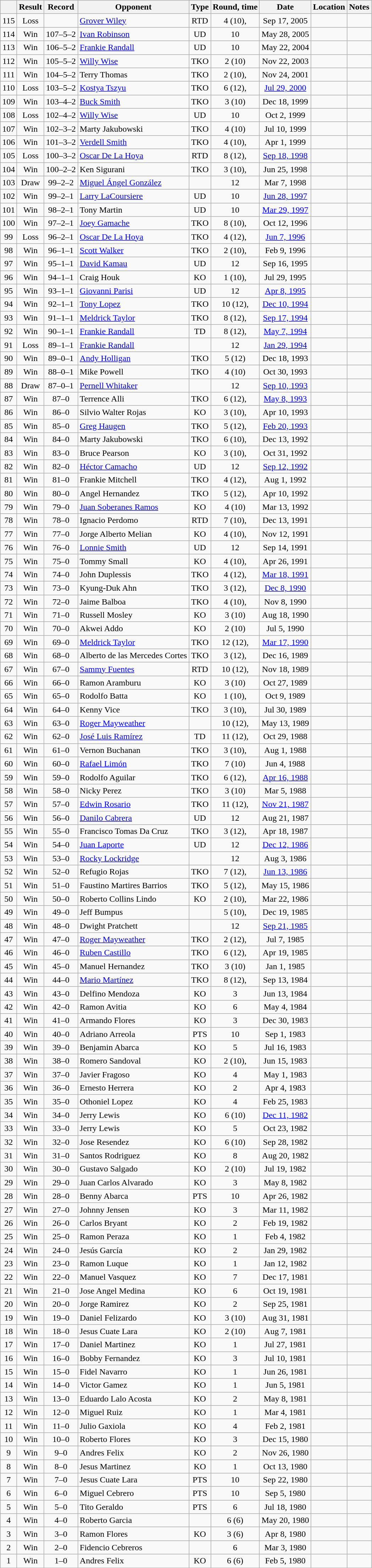<table class="wikitable" style="text-align:center">
<tr>
<th></th>
<th>Result</th>
<th>Record</th>
<th>Opponent</th>
<th>Type</th>
<th>Round, time</th>
<th>Date</th>
<th>Location</th>
<th>Notes</th>
</tr>
<tr>
<td>115</td>
<td>Loss</td>
<td></td>
<td style="text-align:left;"><a href='#'>Grover Wiley</a></td>
<td>RTD</td>
<td>4 (10), </td>
<td>Sep 17, 2005</td>
<td style="text-align:left;"></td>
<td></td>
</tr>
<tr>
<td>114</td>
<td>Win</td>
<td>107–5–2</td>
<td style="text-align:left;"><a href='#'>Ivan Robinson</a></td>
<td>UD</td>
<td>10</td>
<td>May 28, 2005</td>
<td style="text-align:left;"></td>
<td></td>
</tr>
<tr>
<td>113</td>
<td>Win</td>
<td>106–5–2</td>
<td style="text-align:left;"><a href='#'>Frankie Randall</a></td>
<td>UD</td>
<td>10</td>
<td>May 22, 2004</td>
<td style="text-align:left;"></td>
<td></td>
</tr>
<tr>
<td>112</td>
<td>Win</td>
<td>105–5–2</td>
<td style="text-align:left;"><a href='#'>Willy Wise</a></td>
<td>TKO</td>
<td>2 (10)</td>
<td>Nov 22, 2003</td>
<td style="text-align:left;"></td>
<td></td>
</tr>
<tr>
<td>111</td>
<td>Win</td>
<td>104–5–2</td>
<td style="text-align:left;">Terry Thomas</td>
<td>TKO</td>
<td>2 (10), </td>
<td>Nov 24, 2001</td>
<td style="text-align:left;"></td>
<td></td>
</tr>
<tr>
<td>110</td>
<td>Loss</td>
<td>103–5–2</td>
<td style="text-align:left;"><a href='#'>Kostya Tszyu</a></td>
<td>TKO</td>
<td>6 (12), </td>
<td><a href='#'>Jul 29, 2000</a></td>
<td style="text-align:left;"></td>
<td style="text-align:left;"></td>
</tr>
<tr>
<td>109</td>
<td>Win</td>
<td>103–4–2</td>
<td style="text-align:left;"><a href='#'>Buck Smith</a></td>
<td>TKO</td>
<td>3 (10)</td>
<td>Dec 18, 1999</td>
<td style="text-align:left;"></td>
<td></td>
</tr>
<tr>
<td>108</td>
<td>Loss</td>
<td>102–4–2</td>
<td style="text-align:left;"><a href='#'>Willy Wise</a></td>
<td>UD</td>
<td>10</td>
<td>Oct 2, 1999</td>
<td style="text-align:left;"></td>
<td></td>
</tr>
<tr>
<td>107</td>
<td>Win</td>
<td>102–3–2</td>
<td style="text-align:left;">Marty Jakubowski</td>
<td>TKO</td>
<td>4 (10)</td>
<td>Jul 10, 1999</td>
<td style="text-align:left;"></td>
<td></td>
</tr>
<tr>
<td>106</td>
<td>Win</td>
<td>101–3–2</td>
<td style="text-align:left;"><a href='#'>Verdell Smith</a></td>
<td>TKO</td>
<td>4 (10), </td>
<td>Apr 1, 1999</td>
<td style="text-align:left;"></td>
<td></td>
</tr>
<tr>
<td>105</td>
<td>Loss</td>
<td>100–3–2</td>
<td style="text-align:left;"><a href='#'>Oscar De La Hoya</a></td>
<td>RTD</td>
<td>8 (12), </td>
<td><a href='#'>Sep 18, 1998</a></td>
<td style="text-align:left;"></td>
<td style="text-align:left;"></td>
</tr>
<tr>
<td>104</td>
<td>Win</td>
<td>100–2–2</td>
<td style="text-align:left;">Ken Sigurani</td>
<td>TKO</td>
<td>3 (10), </td>
<td>Jun 25, 1998</td>
<td style="text-align:left;"></td>
<td></td>
</tr>
<tr>
<td>103</td>
<td>Draw</td>
<td>99–2–2</td>
<td style="text-align:left;"><a href='#'>Miguel Ángel González</a></td>
<td></td>
<td>12</td>
<td>Mar 7, 1998</td>
<td style="text-align:left;"></td>
<td style="text-align:left;"></td>
</tr>
<tr>
<td>102</td>
<td>Win</td>
<td>99–2–1</td>
<td style="text-align:left;"><a href='#'>Larry LaCoursiere</a></td>
<td>UD</td>
<td>10</td>
<td><a href='#'>Jun 28, 1997</a></td>
<td style="text-align:left;"></td>
<td></td>
</tr>
<tr>
<td>101</td>
<td>Win</td>
<td>98–2–1</td>
<td style="text-align:left;">Tony Martin</td>
<td>UD</td>
<td>10</td>
<td><a href='#'>Mar 29, 1997</a></td>
<td style="text-align:left;"></td>
<td></td>
</tr>
<tr>
<td>100</td>
<td>Win</td>
<td>97–2–1</td>
<td style="text-align:left;"><a href='#'>Joey Gamache</a></td>
<td>TKO</td>
<td>8 (10), </td>
<td>Oct 12, 1996</td>
<td style="text-align:left;"></td>
<td></td>
</tr>
<tr>
<td>99</td>
<td>Loss</td>
<td>96–2–1</td>
<td style="text-align:left;"><a href='#'>Oscar De La Hoya</a></td>
<td>TKO</td>
<td>4 (12), </td>
<td><a href='#'>Jun 7, 1996</a></td>
<td style="text-align:left;"></td>
<td style="text-align:left;"></td>
</tr>
<tr>
<td>98</td>
<td>Win</td>
<td>96–1–1</td>
<td style="text-align:left;"><a href='#'>Scott Walker</a></td>
<td>TKO</td>
<td>2 (10), </td>
<td>Feb 9, 1996</td>
<td style="text-align:left;"></td>
<td></td>
</tr>
<tr>
<td>97</td>
<td>Win</td>
<td>95–1–1</td>
<td style="text-align:left;"><a href='#'>David Kamau</a></td>
<td>UD</td>
<td>12</td>
<td>Sep 16, 1995</td>
<td style="text-align:left;"></td>
<td style="text-align:left;"></td>
</tr>
<tr>
<td>96</td>
<td>Win</td>
<td>94–1–1</td>
<td style="text-align:left;">Craig Houk</td>
<td>KO</td>
<td>1 (10), </td>
<td>Jul 29, 1995</td>
<td style="text-align:left;"></td>
<td></td>
</tr>
<tr>
<td>95</td>
<td>Win</td>
<td>93–1–1</td>
<td style="text-align:left;"><a href='#'>Giovanni Parisi</a></td>
<td>UD</td>
<td>12</td>
<td><a href='#'>Apr 8, 1995</a></td>
<td style="text-align:left;"></td>
<td style="text-align:left;"></td>
</tr>
<tr>
<td>94</td>
<td>Win</td>
<td>92–1–1</td>
<td style="text-align:left;"><a href='#'>Tony Lopez</a></td>
<td>TKO</td>
<td>10 (12), </td>
<td><a href='#'>Dec 10, 1994</a></td>
<td style="text-align:left;"></td>
<td style="text-align:left;"></td>
</tr>
<tr>
<td>93</td>
<td>Win</td>
<td>91–1–1</td>
<td style="text-align:left;"><a href='#'>Meldrick Taylor</a></td>
<td>TKO</td>
<td>8 (12), </td>
<td><a href='#'>Sep 17, 1994</a></td>
<td style="text-align:left;"></td>
<td style="text-align:left;"></td>
</tr>
<tr>
<td>92</td>
<td>Win</td>
<td>90–1–1</td>
<td style="text-align:left;"><a href='#'>Frankie Randall</a></td>
<td>TD</td>
<td>8 (12), </td>
<td><a href='#'>May 7, 1994</a></td>
<td style="text-align:left;"></td>
<td style="text-align:left;"></td>
</tr>
<tr>
<td>91</td>
<td>Loss</td>
<td>89–1–1</td>
<td style="text-align:left;"><a href='#'>Frankie Randall</a></td>
<td></td>
<td>12</td>
<td><a href='#'>Jan 29, 1994</a></td>
<td style="text-align:left;"></td>
<td style="text-align:left;"></td>
</tr>
<tr>
<td>90</td>
<td>Win</td>
<td>89–0–1</td>
<td style="text-align:left;"><a href='#'>Andy Holligan</a></td>
<td>TKO</td>
<td>5 (12)</td>
<td>Dec 18, 1993</td>
<td style="text-align:left;"></td>
<td style="text-align:left;"></td>
</tr>
<tr>
<td>89</td>
<td>Win</td>
<td>88–0–1</td>
<td style="text-align:left;">Mike Powell</td>
<td>TKO</td>
<td>4 (10)</td>
<td>Oct 30, 1993</td>
<td style="text-align:left;"></td>
<td></td>
</tr>
<tr>
<td>88</td>
<td>Draw</td>
<td>87–0–1</td>
<td style="text-align:left;"><a href='#'>Pernell Whitaker</a></td>
<td></td>
<td>12</td>
<td><a href='#'>Sep 10, 1993</a></td>
<td style="text-align:left;"></td>
<td style="text-align:left;"></td>
</tr>
<tr>
<td>87</td>
<td>Win</td>
<td>87–0</td>
<td style="text-align:left;">Terrence Alli</td>
<td>TKO</td>
<td>6 (12), </td>
<td><a href='#'>May 8, 1993</a></td>
<td style="text-align:left;"></td>
<td style="text-align:left;"></td>
</tr>
<tr>
<td>86</td>
<td>Win</td>
<td>86–0</td>
<td style="text-align:left;">Silvio Walter Rojas</td>
<td>KO</td>
<td>3 (10), </td>
<td>Apr 10, 1993</td>
<td style="text-align:left;"></td>
<td></td>
</tr>
<tr>
<td>85</td>
<td>Win</td>
<td>85–0</td>
<td style="text-align:left;"><a href='#'>Greg Haugen</a></td>
<td>TKO</td>
<td>5 (12), </td>
<td><a href='#'>Feb 20, 1993</a></td>
<td style="text-align:left;"></td>
<td style="text-align:left;"></td>
</tr>
<tr>
<td>84</td>
<td>Win</td>
<td>84–0</td>
<td style="text-align:left;">Marty Jakubowski</td>
<td>TKO</td>
<td>6 (10), </td>
<td>Dec 13, 1992</td>
<td style="text-align:left;"></td>
<td></td>
</tr>
<tr>
<td>83</td>
<td>Win</td>
<td>83–0</td>
<td style="text-align:left;">Bruce Pearson</td>
<td>KO</td>
<td>3 (10), </td>
<td>Oct 31, 1992</td>
<td style="text-align:left;"></td>
<td></td>
</tr>
<tr>
<td>82</td>
<td>Win</td>
<td>82–0</td>
<td style="text-align:left;"><a href='#'>Héctor Camacho</a></td>
<td>UD</td>
<td>12</td>
<td><a href='#'>Sep 12, 1992</a></td>
<td style="text-align:left;"></td>
<td style="text-align:left;"></td>
</tr>
<tr>
<td>81</td>
<td>Win</td>
<td>81–0</td>
<td style="text-align:left;">Frankie Mitchell</td>
<td>TKO</td>
<td>4 (12), </td>
<td>Aug 1, 1992</td>
<td style="text-align:left;"></td>
<td style="text-align:left;"></td>
</tr>
<tr>
<td>80</td>
<td>Win</td>
<td>80–0</td>
<td style="text-align:left;">Angel Hernandez</td>
<td>TKO</td>
<td>5 (12), </td>
<td>Apr 10, 1992</td>
<td style="text-align:left;"></td>
<td style="text-align:left;"></td>
</tr>
<tr>
<td>79</td>
<td>Win</td>
<td>79–0</td>
<td style="text-align:left;"><a href='#'>Juan Soberanes Ramos</a></td>
<td>KO</td>
<td>4 (10)</td>
<td>Mar 13, 1992</td>
<td style="text-align:left;"></td>
<td></td>
</tr>
<tr>
<td>78</td>
<td>Win</td>
<td>78–0</td>
<td style="text-align:left;">Ignacio Perdomo</td>
<td>RTD</td>
<td>7 (10), </td>
<td>Dec 13, 1991</td>
<td style="text-align:left;"></td>
<td></td>
</tr>
<tr>
<td>77</td>
<td>Win</td>
<td>77–0</td>
<td style="text-align:left;">Jorge Alberto Melian</td>
<td>KO</td>
<td>4 (10), </td>
<td>Nov 12, 1991</td>
<td style="text-align:left;"></td>
<td></td>
</tr>
<tr>
<td>76</td>
<td>Win</td>
<td>76–0</td>
<td style="text-align:left;"><a href='#'>Lonnie Smith</a></td>
<td>UD</td>
<td>12</td>
<td>Sep 14, 1991</td>
<td style="text-align:left;"></td>
<td style="text-align:left;"></td>
</tr>
<tr>
<td>75</td>
<td>Win</td>
<td>75–0</td>
<td style="text-align:left;">Tommy Small</td>
<td>KO</td>
<td>4 (10), </td>
<td>Apr 26, 1991</td>
<td style="text-align:left;"></td>
<td></td>
</tr>
<tr>
<td>74</td>
<td>Win</td>
<td>74–0</td>
<td style="text-align:left;">John Duplessis</td>
<td>TKO</td>
<td>4 (12), </td>
<td><a href='#'>Mar 18, 1991</a></td>
<td style="text-align:left;"></td>
<td style="text-align:left;"></td>
</tr>
<tr>
<td>73</td>
<td>Win</td>
<td>73–0</td>
<td style="text-align:left;">Kyung-Duk Ahn</td>
<td>TKO</td>
<td>3 (12), </td>
<td><a href='#'>Dec 8, 1990</a></td>
<td style="text-align:left;"></td>
<td style="text-align:left;"></td>
</tr>
<tr>
<td>72</td>
<td>Win</td>
<td>72–0</td>
<td style="text-align:left;">Jaime Balboa</td>
<td>TKO</td>
<td>4 (10), </td>
<td>Nov 8, 1990</td>
<td style="text-align:left;"></td>
<td></td>
</tr>
<tr>
<td>71</td>
<td>Win</td>
<td>71–0</td>
<td style="text-align:left;">Russell Mosley</td>
<td>KO</td>
<td>3 (10)</td>
<td>Aug 18, 1990</td>
<td style="text-align:left;"></td>
<td></td>
</tr>
<tr>
<td>70</td>
<td>Win</td>
<td>70–0</td>
<td style="text-align:left;">Akwei Addo</td>
<td>KO</td>
<td>2 (10)</td>
<td>Jul 5, 1990</td>
<td style="text-align:left;"></td>
<td></td>
</tr>
<tr>
<td>69</td>
<td>Win</td>
<td>69–0</td>
<td style="text-align:left;"><a href='#'>Meldrick Taylor</a></td>
<td>TKO</td>
<td>12 (12), </td>
<td><a href='#'>Mar 17, 1990</a></td>
<td style="text-align:left;"></td>
<td style="text-align:left;"></td>
</tr>
<tr>
<td>68</td>
<td>Win</td>
<td>68–0</td>
<td style="text-align:left;">Alberto de las Mercedes Cortes</td>
<td>TKO</td>
<td>3 (12), </td>
<td>Dec 16, 1989</td>
<td style="text-align:left;"></td>
<td style="text-align:left;"></td>
</tr>
<tr>
<td>67</td>
<td>Win</td>
<td>67–0</td>
<td style="text-align:left;"><a href='#'>Sammy Fuentes</a></td>
<td>RTD</td>
<td>10 (12), </td>
<td>Nov 18, 1989</td>
<td style="text-align:left;"></td>
<td style="text-align:left;"></td>
</tr>
<tr>
<td>66</td>
<td>Win</td>
<td>66–0</td>
<td style="text-align:left;">Ramon Aramburu</td>
<td>KO</td>
<td>3 (10)</td>
<td>Oct 27, 1989</td>
<td style="text-align:left;"></td>
<td></td>
</tr>
<tr>
<td>65</td>
<td>Win</td>
<td>65–0</td>
<td style="text-align:left;">Rodolfo Batta</td>
<td>KO</td>
<td>1 (10), </td>
<td>Oct 9, 1989</td>
<td style="text-align:left;"></td>
<td></td>
</tr>
<tr>
<td>64</td>
<td>Win</td>
<td>64–0</td>
<td style="text-align:left;">Kenny Vice</td>
<td>TKO</td>
<td>3 (10), </td>
<td>Jul 30, 1989</td>
<td style="text-align:left;"></td>
<td></td>
</tr>
<tr>
<td>63</td>
<td>Win</td>
<td>63–0</td>
<td style="text-align:left;"><a href='#'>Roger Mayweather</a></td>
<td></td>
<td>10 (12), </td>
<td>May 13, 1989</td>
<td style="text-align:left;"></td>
<td style="text-align:left;"></td>
</tr>
<tr>
<td>62</td>
<td>Win</td>
<td>62–0</td>
<td style="text-align:left;"><a href='#'>José Luis Ramírez</a></td>
<td>TD</td>
<td>11 (12), </td>
<td>Oct 29, 1988</td>
<td style="text-align:left;"></td>
<td style="text-align:left;"></td>
</tr>
<tr>
<td>61</td>
<td>Win</td>
<td>61–0</td>
<td style="text-align:left;">Vernon Buchanan</td>
<td>TKO</td>
<td>3 (10), </td>
<td>Aug 1, 1988</td>
<td style="text-align:left;"></td>
<td></td>
</tr>
<tr>
<td>60</td>
<td>Win</td>
<td>60–0</td>
<td style="text-align:left;"><a href='#'>Rafael Limón</a></td>
<td>TKO</td>
<td>7 (10)</td>
<td>Jun 4, 1988</td>
<td style="text-align:left;"></td>
<td></td>
</tr>
<tr>
<td>59</td>
<td>Win</td>
<td>59–0</td>
<td style="text-align:left;">Rodolfo Aguilar</td>
<td>TKO</td>
<td>6 (12), </td>
<td><a href='#'>Apr 16, 1988</a></td>
<td style="text-align:left;"></td>
<td style="text-align:left;"></td>
</tr>
<tr>
<td>58</td>
<td>Win</td>
<td>58–0</td>
<td style="text-align:left;">Nicky Perez</td>
<td>TKO</td>
<td>3 (10)</td>
<td>Mar 5, 1988</td>
<td style="text-align:left;"></td>
<td></td>
</tr>
<tr>
<td>57</td>
<td>Win</td>
<td>57–0</td>
<td style="text-align:left;"><a href='#'>Edwin Rosario</a></td>
<td>TKO</td>
<td>11 (12), </td>
<td><a href='#'>Nov 21, 1987</a></td>
<td style="text-align:left;"></td>
<td style="text-align:left;"></td>
</tr>
<tr>
<td>56</td>
<td>Win</td>
<td>56–0</td>
<td style="text-align:left;"><a href='#'>Danilo Cabrera</a></td>
<td>UD</td>
<td>12</td>
<td>Aug 21, 1987</td>
<td style="text-align:left;"></td>
<td style="text-align:left;"></td>
</tr>
<tr>
<td>55</td>
<td>Win</td>
<td>55–0</td>
<td style="text-align:left;">Francisco Tomas Da Cruz</td>
<td>TKO</td>
<td>3 (12), </td>
<td>Apr 18, 1987</td>
<td style="text-align:left;"></td>
<td style="text-align:left;"></td>
</tr>
<tr>
<td>54</td>
<td>Win</td>
<td>54–0</td>
<td style="text-align:left;"><a href='#'>Juan Laporte</a></td>
<td>UD</td>
<td>12</td>
<td><a href='#'>Dec 12, 1986</a></td>
<td style="text-align:left;"></td>
<td style="text-align:left;"></td>
</tr>
<tr>
<td>53</td>
<td>Win</td>
<td>53–0</td>
<td style="text-align:left;"><a href='#'>Rocky Lockridge</a></td>
<td></td>
<td>12</td>
<td>Aug 3, 1986</td>
<td style="text-align:left;"></td>
<td style="text-align:left;"></td>
</tr>
<tr>
<td>52</td>
<td>Win</td>
<td>52–0</td>
<td style="text-align:left;">Refugio Rojas</td>
<td>TKO</td>
<td>7 (12), </td>
<td><a href='#'>Jun 13, 1986</a></td>
<td style="text-align:left;"></td>
<td style="text-align:left;"></td>
</tr>
<tr>
<td>51</td>
<td>Win</td>
<td>51–0</td>
<td style="text-align:left;">Faustino Martires Barrios</td>
<td>TKO</td>
<td>5 (12), </td>
<td>May 15, 1986</td>
<td style="text-align:left;"></td>
<td style="text-align:left;"></td>
</tr>
<tr>
<td>50</td>
<td>Win</td>
<td>50–0</td>
<td style="text-align:left;">Roberto Collins Lindo</td>
<td>KO</td>
<td>2 (10), </td>
<td>Mar 22, 1986</td>
<td style="text-align:left;"></td>
<td></td>
</tr>
<tr>
<td>49</td>
<td>Win</td>
<td>49–0</td>
<td style="text-align:left;">Jeff Bumpus</td>
<td></td>
<td>5 (10), </td>
<td>Dec 19, 1985</td>
<td style="text-align:left;"></td>
<td style="text-align:left;"></td>
</tr>
<tr>
<td>48</td>
<td>Win</td>
<td>48–0</td>
<td style="text-align:left;">Dwight Pratchett</td>
<td></td>
<td>12</td>
<td><a href='#'>Sep 21, 1985</a></td>
<td style="text-align:left;"></td>
<td style="text-align:left;"></td>
</tr>
<tr>
<td>47</td>
<td>Win</td>
<td>47–0</td>
<td style="text-align:left;"><a href='#'>Roger Mayweather</a></td>
<td>TKO</td>
<td>2 (12), </td>
<td>Jul 7, 1985</td>
<td style="text-align:left;"></td>
<td style="text-align:left;"></td>
</tr>
<tr>
<td>46</td>
<td>Win</td>
<td>46–0</td>
<td style="text-align:left;"><a href='#'>Ruben Castillo</a></td>
<td>TKO</td>
<td>6 (12), </td>
<td>Apr 19, 1985</td>
<td style="text-align:left;"></td>
<td style="text-align:left;"></td>
</tr>
<tr>
<td>45</td>
<td>Win</td>
<td>45–0</td>
<td style="text-align:left;">Manuel Hernandez</td>
<td>TKO</td>
<td>3 (10)</td>
<td>Jan 1, 1985</td>
<td style="text-align:left;"></td>
<td></td>
</tr>
<tr>
<td>44</td>
<td>Win</td>
<td>44–0</td>
<td style="text-align:left;"><a href='#'>Mario Martínez</a></td>
<td>TKO</td>
<td>8 (12), </td>
<td>Sep 13, 1984</td>
<td style="text-align:left;"></td>
<td style="text-align:left;"></td>
</tr>
<tr>
<td>43</td>
<td>Win</td>
<td>43–0</td>
<td style="text-align:left;">Delfino Mendoza</td>
<td>KO</td>
<td>3</td>
<td>Jun 13, 1984</td>
<td style="text-align:left;"></td>
<td></td>
</tr>
<tr>
<td>42</td>
<td>Win</td>
<td>42–0</td>
<td style="text-align:left;">Ramon Avitia</td>
<td>KO</td>
<td>6</td>
<td>May 4, 1984</td>
<td style="text-align:left;"></td>
<td></td>
</tr>
<tr>
<td>41</td>
<td>Win</td>
<td>41–0</td>
<td style="text-align:left;">Armando Flores</td>
<td>KO</td>
<td>3</td>
<td>Dec 30, 1983</td>
<td style="text-align:left;"></td>
<td></td>
</tr>
<tr>
<td>40</td>
<td>Win</td>
<td>40–0</td>
<td style="text-align:left;">Adriano Arreola</td>
<td>PTS</td>
<td>10</td>
<td>Sep 1, 1983</td>
<td style="text-align:left;"></td>
<td></td>
</tr>
<tr>
<td>39</td>
<td>Win</td>
<td>39–0</td>
<td style="text-align:left;">Benjamin Abarca</td>
<td>KO</td>
<td>5</td>
<td>Jul 16, 1983</td>
<td style="text-align:left;"></td>
<td></td>
</tr>
<tr>
<td>38</td>
<td>Win</td>
<td>38–0</td>
<td style="text-align:left;">Romero Sandoval</td>
<td>KO</td>
<td>2 (10), </td>
<td>Jun 15, 1983</td>
<td style="text-align:left;"></td>
<td></td>
</tr>
<tr>
<td>37</td>
<td>Win</td>
<td>37–0</td>
<td style="text-align:left;">Javier Fragoso</td>
<td>KO</td>
<td>4</td>
<td>May 1, 1983</td>
<td style="text-align:left;"></td>
<td></td>
</tr>
<tr>
<td>36</td>
<td>Win</td>
<td>36–0</td>
<td style="text-align:left;">Ernesto Herrera</td>
<td>KO</td>
<td>2</td>
<td>Apr 4, 1983</td>
<td style="text-align:left;"></td>
<td></td>
</tr>
<tr>
<td>35</td>
<td>Win</td>
<td>35–0</td>
<td style="text-align:left;">Othoniel Lopez</td>
<td>KO</td>
<td>4</td>
<td>Feb 25, 1983</td>
<td style="text-align:left;"></td>
<td></td>
</tr>
<tr>
<td>34</td>
<td>Win</td>
<td>34–0</td>
<td style="text-align:left;">Jerry Lewis</td>
<td>KO</td>
<td>6 (10)</td>
<td><a href='#'>Dec 11, 1982</a></td>
<td style="text-align:left;"></td>
<td></td>
</tr>
<tr>
<td>33</td>
<td>Win</td>
<td>33–0</td>
<td style="text-align:left;">Jerry Lewis</td>
<td>KO</td>
<td>5</td>
<td>Oct 23, 1982</td>
<td style="text-align:left;"></td>
<td></td>
</tr>
<tr>
<td>32</td>
<td>Win</td>
<td>32–0</td>
<td style="text-align:left;">Jose Resendez</td>
<td>KO</td>
<td>6 (10)</td>
<td>Sep 28, 1982</td>
<td style="text-align:left;"></td>
<td></td>
</tr>
<tr>
<td>31</td>
<td>Win</td>
<td>31–0</td>
<td style="text-align:left;">Santos Rodriguez</td>
<td>KO</td>
<td>8</td>
<td>Aug 20, 1982</td>
<td style="text-align:left;"></td>
<td></td>
</tr>
<tr>
<td>30</td>
<td>Win</td>
<td>30–0</td>
<td style="text-align:left;">Gustavo Salgado</td>
<td>KO</td>
<td>2 (10)</td>
<td>Jul 19, 1982</td>
<td style="text-align:left;"></td>
<td></td>
</tr>
<tr>
<td>29</td>
<td>Win</td>
<td>29–0</td>
<td style="text-align:left;">Juan Carlos Alvarado</td>
<td>KO</td>
<td>3</td>
<td>May 8, 1982</td>
<td style="text-align:left;"></td>
<td></td>
</tr>
<tr>
<td>28</td>
<td>Win</td>
<td>28–0</td>
<td style="text-align:left;">Benny Abarca</td>
<td>PTS</td>
<td>10</td>
<td>Apr 26, 1982</td>
<td style="text-align:left;"></td>
<td></td>
</tr>
<tr>
<td>27</td>
<td>Win</td>
<td>27–0</td>
<td style="text-align:left;">Johnny Jensen</td>
<td>KO</td>
<td>3</td>
<td>Mar 11, 1982</td>
<td style="text-align:left;"></td>
<td></td>
</tr>
<tr>
<td>26</td>
<td>Win</td>
<td>26–0</td>
<td style="text-align:left;">Carlos Bryant</td>
<td>KO</td>
<td>2</td>
<td>Feb 19, 1982</td>
<td style="text-align:left;"></td>
<td></td>
</tr>
<tr>
<td>25</td>
<td>Win</td>
<td>25–0</td>
<td style="text-align:left;">Ramon Peraza</td>
<td>KO</td>
<td>1</td>
<td>Feb 4, 1982</td>
<td style="text-align:left;"></td>
<td></td>
</tr>
<tr>
<td>24</td>
<td>Win</td>
<td>24–0</td>
<td style="text-align:left;">Jesús García</td>
<td>KO</td>
<td>2</td>
<td>Jan 29, 1982</td>
<td style="text-align:left;"></td>
<td></td>
</tr>
<tr>
<td>23</td>
<td>Win</td>
<td>23–0</td>
<td style="text-align:left;">Ramon Luque</td>
<td>KO</td>
<td>1</td>
<td>Jan 12, 1982</td>
<td style="text-align:left;"></td>
<td></td>
</tr>
<tr>
<td>22</td>
<td>Win</td>
<td>22–0</td>
<td style="text-align:left;">Manuel Vasquez</td>
<td>KO</td>
<td>7</td>
<td>Dec 17, 1981</td>
<td style="text-align:left;"></td>
<td></td>
</tr>
<tr>
<td>21</td>
<td>Win</td>
<td>21–0</td>
<td style="text-align:left;">Jose Angel Medina</td>
<td>KO</td>
<td>6</td>
<td>Oct 19, 1981</td>
<td style="text-align:left;"></td>
<td></td>
</tr>
<tr>
<td>20</td>
<td>Win</td>
<td>20–0</td>
<td style="text-align:left;">Jorge Ramirez</td>
<td>KO</td>
<td>2</td>
<td>Sep 25, 1981</td>
<td style="text-align:left;"></td>
<td></td>
</tr>
<tr>
<td>19</td>
<td>Win</td>
<td>19–0</td>
<td style="text-align:left;">Daniel Felizardo</td>
<td>KO</td>
<td>3 (10)</td>
<td>Aug 31, 1981</td>
<td style="text-align:left;"></td>
<td></td>
</tr>
<tr>
<td>18</td>
<td>Win</td>
<td>18–0</td>
<td style="text-align:left;">Jesus Cuate Lara</td>
<td>KO</td>
<td>2 (10)</td>
<td>Aug 7, 1981</td>
<td style="text-align:left;"></td>
<td></td>
</tr>
<tr>
<td>17</td>
<td>Win</td>
<td>17–0</td>
<td style="text-align:left;">Daniel Martinez</td>
<td>KO</td>
<td>1</td>
<td>Jul 27, 1981</td>
<td style="text-align:left;"></td>
<td></td>
</tr>
<tr>
<td>16</td>
<td>Win</td>
<td>16–0</td>
<td style="text-align:left;">Bobby Fernandez</td>
<td>KO</td>
<td>3</td>
<td>Jul 10, 1981</td>
<td style="text-align:left;"></td>
<td></td>
</tr>
<tr>
<td>15</td>
<td>Win</td>
<td>15–0</td>
<td style="text-align:left;">Fidel Navarro</td>
<td>KO</td>
<td>1</td>
<td>Jun 26, 1981</td>
<td style="text-align:left;"></td>
<td></td>
</tr>
<tr>
<td>14</td>
<td>Win</td>
<td>14–0</td>
<td style="text-align:left;">Victor Gamez</td>
<td>KO</td>
<td>1</td>
<td>Jun 5, 1981</td>
<td style="text-align:left;"></td>
<td></td>
</tr>
<tr>
<td>13</td>
<td>Win</td>
<td>13–0</td>
<td style="text-align:left;">Eduardo Lalo Acosta</td>
<td>KO</td>
<td>2</td>
<td>May 8, 1981</td>
<td style="text-align:left;"></td>
<td></td>
</tr>
<tr>
<td>12</td>
<td>Win</td>
<td>12–0</td>
<td style="text-align:left;">Miguel Ruiz</td>
<td>KO</td>
<td>1</td>
<td>Mar 4, 1981</td>
<td style="text-align:left;"></td>
<td></td>
</tr>
<tr>
<td>11</td>
<td>Win</td>
<td>11–0</td>
<td style="text-align:left;">Julio Gaxiola</td>
<td>KO</td>
<td>4</td>
<td>Feb 2, 1981</td>
<td style="text-align:left;"></td>
<td></td>
</tr>
<tr>
<td>10</td>
<td>Win</td>
<td>10–0</td>
<td style="text-align:left;">Roberto Flores</td>
<td>KO</td>
<td>3</td>
<td>Dec 15, 1980</td>
<td style="text-align:left;"></td>
<td></td>
</tr>
<tr>
<td>9</td>
<td>Win</td>
<td>9–0</td>
<td style="text-align:left;">Andres Felix</td>
<td>KO</td>
<td>2</td>
<td>Nov 26, 1980</td>
<td style="text-align:left;"></td>
<td></td>
</tr>
<tr>
<td>8</td>
<td>Win</td>
<td>8–0</td>
<td style="text-align:left;">Jesus Martinez</td>
<td>KO</td>
<td>1</td>
<td>Oct 13, 1980</td>
<td style="text-align:left;"></td>
<td></td>
</tr>
<tr>
<td>7</td>
<td>Win</td>
<td>7–0</td>
<td style="text-align:left;">Jesus Cuate Lara</td>
<td>PTS</td>
<td>10</td>
<td>Sep 22, 1980</td>
<td style="text-align:left;"></td>
<td></td>
</tr>
<tr>
<td>6</td>
<td>Win</td>
<td>6–0</td>
<td style="text-align:left;">Miguel Cebrero</td>
<td>PTS</td>
<td>10</td>
<td>Sep 5, 1980</td>
<td style="text-align:left;"></td>
<td></td>
</tr>
<tr>
<td>5</td>
<td>Win</td>
<td>5–0</td>
<td style="text-align:left;">Tito Geraldo</td>
<td>PTS</td>
<td>6</td>
<td>Jul 18, 1980</td>
<td style="text-align:left;"></td>
<td></td>
</tr>
<tr>
<td>4</td>
<td>Win</td>
<td>4–0</td>
<td style="text-align:left;">Roberto Garcia</td>
<td></td>
<td>6 (6)</td>
<td>May 20, 1980</td>
<td style="text-align:left;"></td>
<td></td>
</tr>
<tr>
<td>3</td>
<td>Win</td>
<td>3–0</td>
<td style="text-align:left;">Ramon Flores</td>
<td>KO</td>
<td>3 (6)</td>
<td>Apr 8, 1980</td>
<td style="text-align:left;"></td>
<td></td>
</tr>
<tr>
<td>2</td>
<td>Win</td>
<td>2–0</td>
<td style="text-align:left;">Fidencio Cebreros</td>
<td></td>
<td>6</td>
<td>Mar 3, 1980</td>
<td style="text-align:left;"></td>
<td></td>
</tr>
<tr>
<td>1</td>
<td>Win</td>
<td>1–0</td>
<td style="text-align:left;">Andres Felix</td>
<td>KO</td>
<td>6 (6)</td>
<td>Feb 5, 1980</td>
<td style="text-align:left;"></td>
<td></td>
</tr>
</table>
